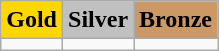<table class=wikitable>
<tr>
<td align=center bgcolor=gold> <strong>Gold</strong></td>
<td align=center bgcolor=silver> <strong>Silver</strong></td>
<td align=center bgcolor=cc9966> <strong>Bronze</strong></td>
</tr>
<tr>
<td></td>
<td></td>
<td></td>
</tr>
</table>
